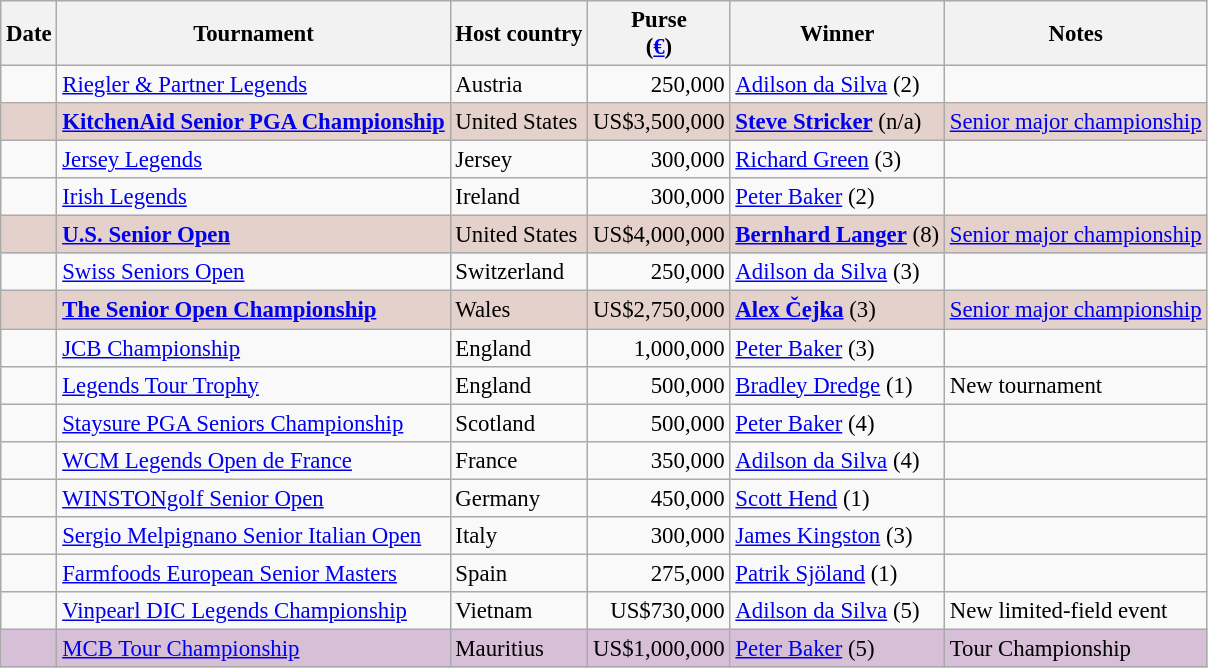<table class="wikitable" style="font-size:95%">
<tr>
<th>Date</th>
<th>Tournament</th>
<th>Host country</th>
<th>Purse<br>(<a href='#'>€</a>)</th>
<th>Winner</th>
<th>Notes</th>
</tr>
<tr>
<td></td>
<td><a href='#'>Riegler & Partner Legends</a></td>
<td>Austria</td>
<td align=right>250,000</td>
<td> <a href='#'>Adilson da Silva</a> (2)</td>
<td></td>
</tr>
<tr style="background:#e5d1cb;">
<td></td>
<td><strong><a href='#'>KitchenAid Senior PGA Championship</a></strong></td>
<td>United States</td>
<td align=right>US$3,500,000</td>
<td> <strong><a href='#'>Steve Stricker</a></strong> (n/a)</td>
<td><a href='#'>Senior major championship</a></td>
</tr>
<tr>
<td></td>
<td><a href='#'>Jersey Legends</a></td>
<td>Jersey</td>
<td align=right>300,000</td>
<td> <a href='#'>Richard Green</a> (3)</td>
<td></td>
</tr>
<tr>
<td></td>
<td><a href='#'>Irish Legends</a></td>
<td>Ireland</td>
<td align=right>300,000</td>
<td> <a href='#'>Peter Baker</a> (2)</td>
<td></td>
</tr>
<tr style="background:#e5d1cb;">
<td></td>
<td><strong><a href='#'>U.S. Senior Open</a></strong></td>
<td>United States</td>
<td align=right>US$4,000,000</td>
<td> <strong><a href='#'>Bernhard Langer</a></strong> (8)</td>
<td><a href='#'>Senior major championship</a></td>
</tr>
<tr>
<td></td>
<td><a href='#'>Swiss Seniors Open</a></td>
<td>Switzerland</td>
<td align=right>250,000</td>
<td> <a href='#'>Adilson da Silva</a> (3)</td>
<td></td>
</tr>
<tr style="background:#e5d1cb;">
<td></td>
<td><strong><a href='#'>The Senior Open Championship</a></strong></td>
<td>Wales</td>
<td align=right>US$2,750,000</td>
<td> <strong><a href='#'>Alex Čejka</a></strong> (3)</td>
<td><a href='#'>Senior major championship</a></td>
</tr>
<tr>
<td></td>
<td><a href='#'>JCB Championship</a></td>
<td>England</td>
<td align=right>1,000,000</td>
<td> <a href='#'>Peter Baker</a> (3)</td>
<td></td>
</tr>
<tr>
<td></td>
<td><a href='#'>Legends Tour Trophy</a></td>
<td>England</td>
<td align=right>500,000</td>
<td> <a href='#'>Bradley Dredge</a> (1)</td>
<td>New tournament</td>
</tr>
<tr>
<td></td>
<td><a href='#'>Staysure PGA Seniors Championship</a></td>
<td>Scotland</td>
<td align=right>500,000</td>
<td> <a href='#'>Peter Baker</a> (4)</td>
<td></td>
</tr>
<tr>
<td></td>
<td><a href='#'>WCM Legends Open de France</a></td>
<td>France</td>
<td align=right>350,000</td>
<td> <a href='#'>Adilson da Silva</a> (4)</td>
<td></td>
</tr>
<tr>
<td></td>
<td><a href='#'>WINSTONgolf Senior Open</a></td>
<td>Germany</td>
<td align=right>450,000</td>
<td> <a href='#'>Scott Hend</a> (1)</td>
<td></td>
</tr>
<tr>
<td></td>
<td><a href='#'>Sergio Melpignano Senior Italian Open</a></td>
<td>Italy</td>
<td align=right>300,000</td>
<td> <a href='#'>James Kingston</a> (3)</td>
<td></td>
</tr>
<tr>
<td></td>
<td><a href='#'>Farmfoods European Senior Masters</a></td>
<td>Spain</td>
<td align=right>275,000</td>
<td> <a href='#'>Patrik Sjöland</a> (1)</td>
<td></td>
</tr>
<tr>
<td></td>
<td><a href='#'>Vinpearl DIC Legends Championship</a></td>
<td>Vietnam</td>
<td align=right>US$730,000</td>
<td> <a href='#'>Adilson da Silva</a> (5)</td>
<td>New limited-field event</td>
</tr>
<tr style="background:thistle;">
<td></td>
<td><a href='#'>MCB Tour Championship</a></td>
<td>Mauritius</td>
<td align=right>US$1,000,000</td>
<td> <a href='#'>Peter Baker</a> (5)</td>
<td>Tour Championship</td>
</tr>
</table>
